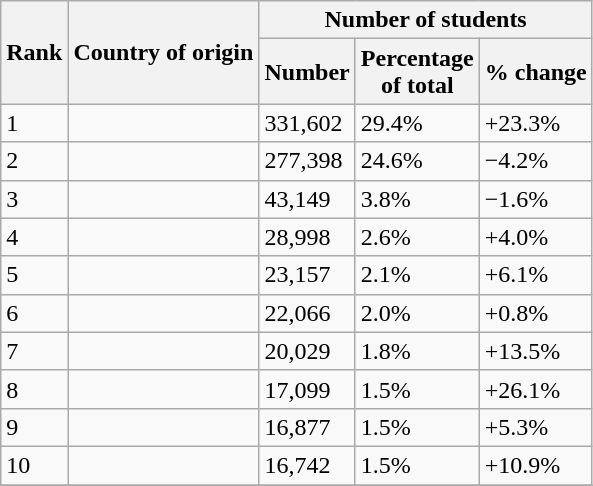<table class="wikitable sortable">
<tr>
<th rowspan="2">Rank</th>
<th rowspan="2">Country of origin</th>
<th colspan="3">Number of students</th>
</tr>
<tr>
<th>Number</th>
<th>Percentage<br>of total</th>
<th>% change</th>
</tr>
<tr>
<td>1</td>
<td></td>
<td>331,602</td>
<td>29.4%</td>
<td>+23.3%</td>
</tr>
<tr>
<td>2</td>
<td></td>
<td>277,398</td>
<td>24.6%</td>
<td>−4.2%</td>
</tr>
<tr>
<td>3</td>
<td></td>
<td>43,149</td>
<td>3.8%</td>
<td>−1.6%</td>
</tr>
<tr>
<td>4</td>
<td></td>
<td>28,998</td>
<td>2.6%</td>
<td>+4.0%</td>
</tr>
<tr>
<td>5</td>
<td></td>
<td>23,157</td>
<td>2.1%</td>
<td>+6.1%</td>
</tr>
<tr>
<td>6</td>
<td></td>
<td>22,066</td>
<td>2.0%</td>
<td>+0.8%</td>
</tr>
<tr>
<td>7</td>
<td></td>
<td>20,029</td>
<td>1.8%</td>
<td>+13.5%</td>
</tr>
<tr>
<td>8</td>
<td></td>
<td>17,099</td>
<td>1.5%</td>
<td>+26.1%</td>
</tr>
<tr>
<td>9</td>
<td></td>
<td>16,877</td>
<td>1.5%</td>
<td>+5.3%</td>
</tr>
<tr>
<td>10</td>
<td></td>
<td>16,742</td>
<td>1.5%</td>
<td>+10.9%</td>
</tr>
<tr>
</tr>
</table>
